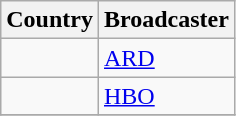<table class="wikitable">
<tr>
<th align=center>Country</th>
<th align=center>Broadcaster</th>
</tr>
<tr>
<td></td>
<td><a href='#'>ARD</a></td>
</tr>
<tr>
<td></td>
<td><a href='#'>HBO</a></td>
</tr>
<tr>
</tr>
</table>
